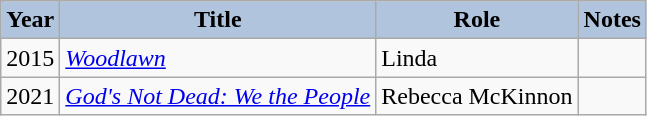<table class="wikitable sortable">
<tr>
<th style="background:#B0C4DE;text-align:center;">Year</th>
<th style="background:#B0C4DE;text-align:center;">Title</th>
<th style="background:#B0C4DE;text-align:center;">Role</th>
<th class="unsortable" style="background:#B0C4DE;text-align:center;">Notes</th>
</tr>
<tr>
<td>2015</td>
<td><em><a href='#'>Woodlawn</a></em></td>
<td>Linda</td>
<td></td>
</tr>
<tr>
<td>2021</td>
<td><em><a href='#'>God's Not Dead: We the People</a></em></td>
<td>Rebecca McKinnon</td>
<td></td>
</tr>
</table>
